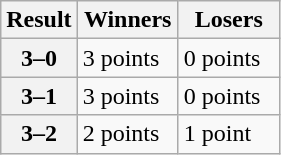<table class="wikitable">
<tr>
<th width=10px>Result</th>
<th width=60px>Winners</th>
<th width=60px>Losers</th>
</tr>
<tr>
<th>3–0</th>
<td>3 points</td>
<td>0 points</td>
</tr>
<tr>
<th>3–1</th>
<td>3 points</td>
<td>0 points</td>
</tr>
<tr>
<th>3–2</th>
<td>2 points</td>
<td>1 point</td>
</tr>
</table>
